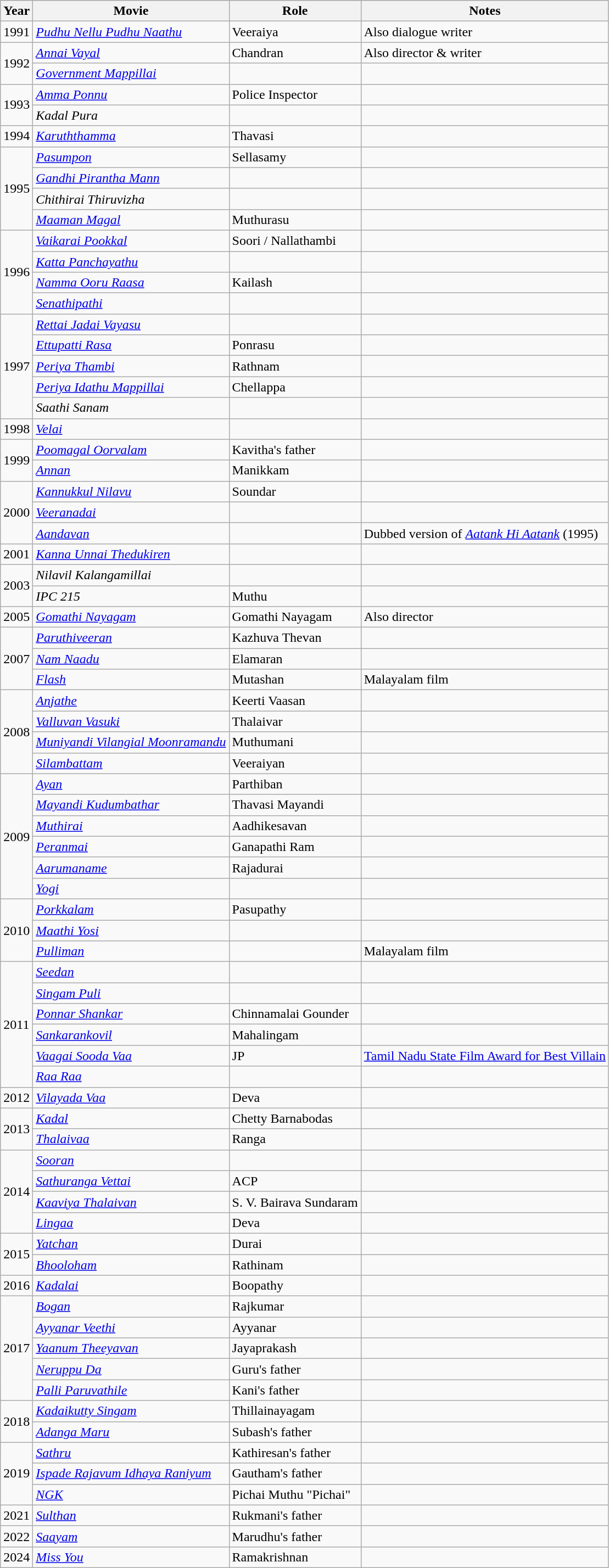<table class="wikitable">
<tr style="background:#ccc; text-align:center;">
<th>Year</th>
<th>Movie</th>
<th>Role</th>
<th>Notes</th>
</tr>
<tr>
<td>1991</td>
<td><em><a href='#'>Pudhu Nellu Pudhu Naathu</a></em></td>
<td>Veeraiya</td>
<td>Also dialogue writer</td>
</tr>
<tr>
<td rowspan="2">1992</td>
<td><em><a href='#'>Annai Vayal</a></em></td>
<td>Chandran</td>
<td>Also director & writer</td>
</tr>
<tr>
<td><em><a href='#'>Government Mappillai</a></em></td>
<td></td>
<td></td>
</tr>
<tr>
<td rowspan="2">1993</td>
<td><em><a href='#'>Amma Ponnu</a></em></td>
<td>Police Inspector</td>
<td></td>
</tr>
<tr>
<td><em>Kadal Pura</em></td>
<td></td>
<td></td>
</tr>
<tr>
<td>1994</td>
<td><em><a href='#'>Karuththamma</a></em></td>
<td>Thavasi</td>
<td></td>
</tr>
<tr>
<td rowspan="4">1995</td>
<td><em><a href='#'>Pasumpon</a></em></td>
<td>Sellasamy</td>
<td></td>
</tr>
<tr>
<td><em><a href='#'>Gandhi Pirantha Mann</a></em></td>
<td></td>
<td></td>
</tr>
<tr>
<td><em>Chithirai Thiruvizha</em></td>
<td></td>
<td></td>
</tr>
<tr>
<td><em><a href='#'>Maaman Magal</a></em></td>
<td>Muthurasu</td>
<td></td>
</tr>
<tr>
<td rowspan="4">1996</td>
<td><em><a href='#'>Vaikarai Pookkal</a></em></td>
<td>Soori / Nallathambi</td>
<td></td>
</tr>
<tr>
<td><em><a href='#'>Katta Panchayathu</a></em></td>
<td></td>
<td></td>
</tr>
<tr>
<td><em><a href='#'>Namma Ooru Raasa</a></em></td>
<td>Kailash</td>
<td></td>
</tr>
<tr>
<td><em><a href='#'>Senathipathi</a></em></td>
<td></td>
<td></td>
</tr>
<tr>
<td rowspan="5">1997</td>
<td><em><a href='#'>Rettai Jadai Vayasu</a></em></td>
<td></td>
<td></td>
</tr>
<tr>
<td><em><a href='#'>Ettupatti Rasa</a></em></td>
<td>Ponrasu</td>
<td></td>
</tr>
<tr>
<td><em><a href='#'>Periya Thambi</a></em></td>
<td>Rathnam</td>
<td></td>
</tr>
<tr>
<td><em><a href='#'>Periya Idathu Mappillai</a></em></td>
<td>Chellappa</td>
<td></td>
</tr>
<tr>
<td><em>Saathi Sanam</em></td>
<td></td>
<td></td>
</tr>
<tr>
<td>1998</td>
<td><em><a href='#'>Velai</a></em></td>
<td></td>
<td></td>
</tr>
<tr>
<td rowspan="2">1999</td>
<td><em><a href='#'>Poomagal Oorvalam</a></em></td>
<td>Kavitha's father</td>
<td></td>
</tr>
<tr>
<td><em><a href='#'>Annan</a></em></td>
<td>Manikkam</td>
<td></td>
</tr>
<tr>
<td rowspan="3">2000</td>
<td><em><a href='#'>Kannukkul Nilavu</a></em></td>
<td>Soundar</td>
<td></td>
</tr>
<tr>
<td><em><a href='#'>Veeranadai</a></em></td>
<td></td>
<td></td>
</tr>
<tr>
<td><em><a href='#'>Aandavan</a></em></td>
<td></td>
<td>Dubbed version of <em><a href='#'>Aatank Hi Aatank</a></em> (1995)</td>
</tr>
<tr>
<td>2001</td>
<td><em><a href='#'>Kanna Unnai Thedukiren</a></em></td>
<td></td>
<td></td>
</tr>
<tr>
<td rowspan="2">2003</td>
<td><em>Nilavil Kalangamillai</em></td>
<td></td>
<td></td>
</tr>
<tr>
<td><em>IPC 215</em></td>
<td>Muthu</td>
<td></td>
</tr>
<tr>
<td>2005</td>
<td><em><a href='#'>Gomathi Nayagam</a></em></td>
<td>Gomathi Nayagam</td>
<td>Also director</td>
</tr>
<tr>
<td rowspan="3">2007</td>
<td><em><a href='#'>Paruthiveeran</a></em></td>
<td>Kazhuva Thevan</td>
<td></td>
</tr>
<tr>
<td><em><a href='#'>Nam Naadu</a></em></td>
<td>Elamaran</td>
<td></td>
</tr>
<tr>
<td><em><a href='#'>Flash</a></em></td>
<td>Mutashan</td>
<td>Malayalam film</td>
</tr>
<tr>
<td rowspan="4">2008</td>
<td><em><a href='#'>Anjathe</a></em></td>
<td>Keerti Vaasan</td>
<td></td>
</tr>
<tr>
<td><em><a href='#'>Valluvan Vasuki</a></em></td>
<td>Thalaivar</td>
<td></td>
</tr>
<tr>
<td><em><a href='#'>Muniyandi Vilangial Moonramandu</a></em></td>
<td>Muthumani</td>
<td></td>
</tr>
<tr>
<td><em><a href='#'>Silambattam</a></em></td>
<td>Veeraiyan</td>
<td></td>
</tr>
<tr>
<td rowspan="6">2009</td>
<td><em><a href='#'>Ayan</a></em></td>
<td>Parthiban</td>
<td></td>
</tr>
<tr>
<td><em><a href='#'>Mayandi Kudumbathar</a></em></td>
<td>Thavasi Mayandi</td>
<td></td>
</tr>
<tr>
<td><em><a href='#'>Muthirai</a></em></td>
<td>Aadhikesavan</td>
<td></td>
</tr>
<tr>
<td><em><a href='#'>Peranmai</a></em></td>
<td>Ganapathi Ram</td>
<td></td>
</tr>
<tr>
<td><em><a href='#'>Aarumaname</a></em></td>
<td>Rajadurai</td>
<td></td>
</tr>
<tr>
<td><em><a href='#'>Yogi</a></em></td>
<td></td>
<td></td>
</tr>
<tr>
<td rowspan="3">2010</td>
<td><em><a href='#'>Porkkalam</a></em></td>
<td>Pasupathy</td>
<td></td>
</tr>
<tr>
<td><em><a href='#'>Maathi Yosi</a></em></td>
<td></td>
<td></td>
</tr>
<tr>
<td><em><a href='#'>Pulliman</a></em></td>
<td></td>
<td>Malayalam film</td>
</tr>
<tr>
<td rowspan="6">2011</td>
<td><em><a href='#'>Seedan</a></em></td>
<td></td>
<td></td>
</tr>
<tr>
<td><em><a href='#'>Singam Puli</a></em></td>
<td></td>
<td></td>
</tr>
<tr>
<td><em><a href='#'>Ponnar Shankar</a></em></td>
<td>Chinnamalai Gounder</td>
<td></td>
</tr>
<tr>
<td><em><a href='#'>Sankarankovil</a></em></td>
<td>Mahalingam</td>
<td></td>
</tr>
<tr>
<td><em><a href='#'>Vaagai Sooda Vaa</a></em></td>
<td>JP</td>
<td><a href='#'>Tamil Nadu State Film Award for Best Villain</a></td>
</tr>
<tr>
<td><em><a href='#'>Raa Raa</a></em></td>
<td></td>
<td></td>
</tr>
<tr>
<td>2012</td>
<td><em><a href='#'>Vilayada Vaa</a></em></td>
<td>Deva</td>
<td></td>
</tr>
<tr>
<td rowspan="2">2013</td>
<td><em><a href='#'>Kadal</a></em></td>
<td>Chetty Barnabodas</td>
<td></td>
</tr>
<tr>
<td><em><a href='#'>Thalaivaa</a></em></td>
<td>Ranga</td>
<td></td>
</tr>
<tr>
<td rowspan="4">2014</td>
<td><em><a href='#'>Sooran</a></em></td>
<td></td>
<td></td>
</tr>
<tr>
<td><em><a href='#'>Sathuranga Vettai</a></em></td>
<td>ACP</td>
<td></td>
</tr>
<tr>
<td><em><a href='#'>Kaaviya Thalaivan</a></em></td>
<td>S. V. Bairava Sundaram</td>
<td></td>
</tr>
<tr>
<td><em><a href='#'>Lingaa</a></em></td>
<td>Deva</td>
<td></td>
</tr>
<tr>
<td rowspan="2">2015</td>
<td><em><a href='#'>Yatchan</a></em></td>
<td>Durai</td>
<td></td>
</tr>
<tr>
<td><em><a href='#'>Bhooloham</a></em></td>
<td>Rathinam</td>
<td></td>
</tr>
<tr>
<td rowspan="1">2016</td>
<td><em><a href='#'>Kadalai</a></em></td>
<td>Boopathy</td>
<td></td>
</tr>
<tr>
<td rowspan="5">2017</td>
<td><em><a href='#'>Bogan</a></em></td>
<td>Rajkumar</td>
<td></td>
</tr>
<tr>
<td><em><a href='#'>Ayyanar Veethi</a></em></td>
<td>Ayyanar</td>
<td></td>
</tr>
<tr>
<td><em><a href='#'>Yaanum Theeyavan</a></em></td>
<td>Jayaprakash</td>
<td></td>
</tr>
<tr>
<td><em><a href='#'>Neruppu Da</a></em></td>
<td>Guru's father</td>
<td></td>
</tr>
<tr>
<td><em><a href='#'>Palli Paruvathile</a></em></td>
<td>Kani's father</td>
<td></td>
</tr>
<tr>
<td rowspan="2">2018</td>
<td><em><a href='#'>Kadaikutty Singam</a></em></td>
<td>Thillainayagam</td>
<td></td>
</tr>
<tr>
<td><em><a href='#'>Adanga Maru</a></em></td>
<td>Subash's father</td>
<td></td>
</tr>
<tr>
<td rowspan="3">2019</td>
<td><em><a href='#'>Sathru</a></em></td>
<td>Kathiresan's father</td>
<td></td>
</tr>
<tr>
<td><em><a href='#'>Ispade Rajavum Idhaya Raniyum</a></em></td>
<td>Gautham's father</td>
<td></td>
</tr>
<tr>
<td><em><a href='#'>NGK</a></em></td>
<td>Pichai Muthu "Pichai"</td>
<td></td>
</tr>
<tr>
<td rowspan="1">2021</td>
<td><em><a href='#'>Sulthan</a></em></td>
<td>Rukmani's father</td>
<td></td>
</tr>
<tr>
<td rowspan="1">2022</td>
<td><em><a href='#'>Saayam</a></em></td>
<td>Marudhu's father</td>
<td></td>
</tr>
<tr>
<td>2024</td>
<td><em><a href='#'>Miss You</a></em></td>
<td>Ramakrishnan</td>
<td></td>
</tr>
</table>
